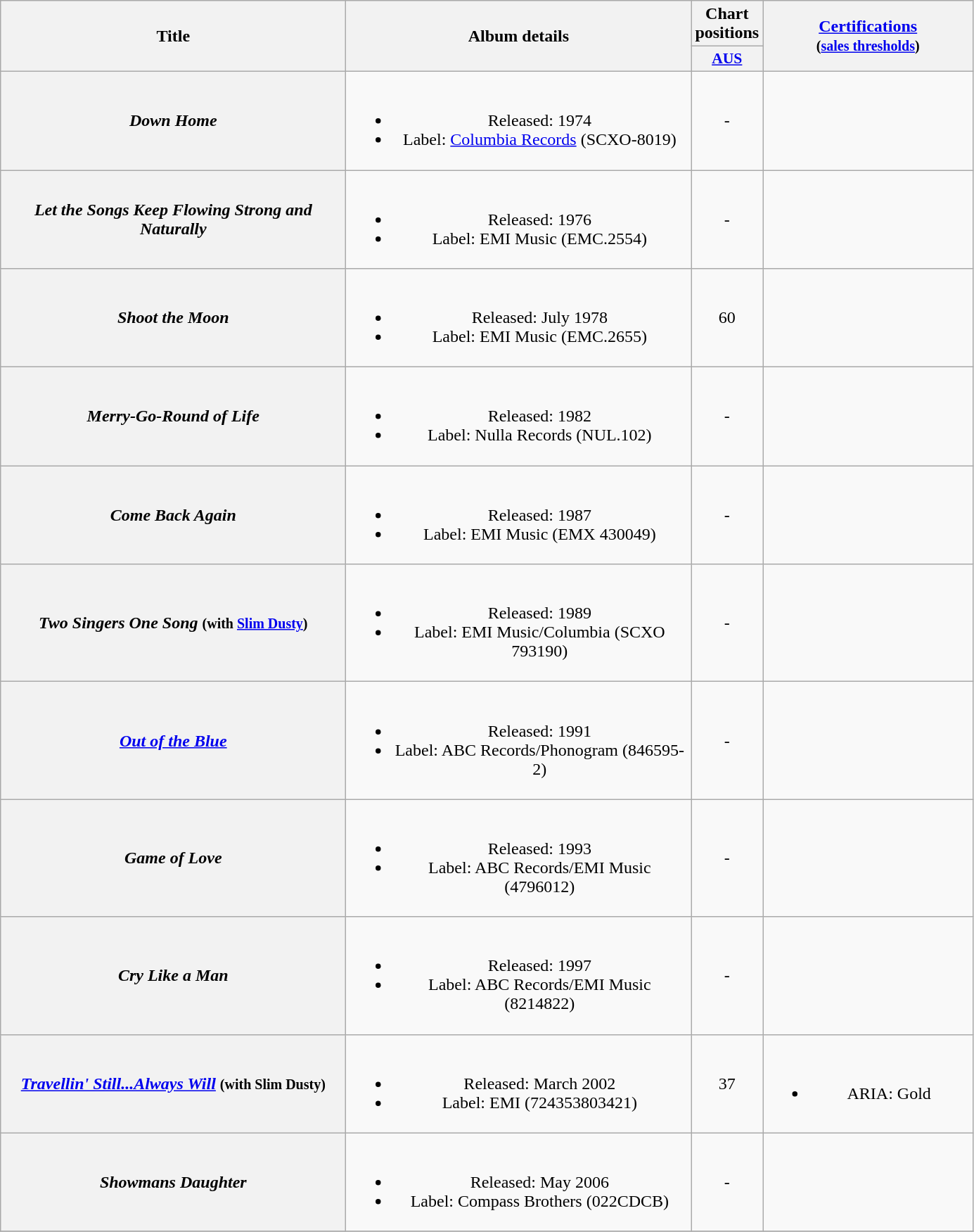<table class="wikitable plainrowheaders" style="text-align:center;">
<tr>
<th scope="col" rowspan="2" style="width:20em;">Title</th>
<th scope="col" rowspan="2" style="width:20em;">Album details</th>
<th scope="col" colspan="1">Chart positions</th>
<th rowspan="2" style="width:12em;"><a href='#'>Certifications</a><br><small>(<a href='#'>sales thresholds</a>)</small></th>
</tr>
<tr>
<th scope="col" style="width:3em;font-size:90%;"><a href='#'>AUS</a><br></th>
</tr>
<tr>
<th scope="row"><em>Down Home</em></th>
<td><br><ul><li>Released: 1974</li><li>Label: <a href='#'>Columbia Records</a> (SCXO-8019)</li></ul></td>
<td>-</td>
<td></td>
</tr>
<tr>
<th scope="row"><em>Let the Songs Keep Flowing Strong and Naturally</em></th>
<td><br><ul><li>Released: 1976</li><li>Label: EMI Music (EMC.2554)</li></ul></td>
<td>-</td>
<td></td>
</tr>
<tr>
<th scope="row"><em>Shoot the Moon</em></th>
<td><br><ul><li>Released: July 1978</li><li>Label: EMI Music (EMC.2655)</li></ul></td>
<td>60</td>
<td></td>
</tr>
<tr>
<th scope="row"><em>Merry-Go-Round of Life</em></th>
<td><br><ul><li>Released: 1982</li><li>Label: Nulla Records (NUL.102)</li></ul></td>
<td>-</td>
<td></td>
</tr>
<tr>
<th scope="row"><em>Come Back Again</em></th>
<td><br><ul><li>Released: 1987</li><li>Label: EMI Music (EMX 430049)</li></ul></td>
<td>-</td>
<td></td>
</tr>
<tr>
<th scope="row"><em>Two Singers One Song</em> <small>(with <a href='#'>Slim Dusty</a>)</small></th>
<td><br><ul><li>Released: 1989</li><li>Label: EMI Music/Columbia (SCXO 793190)</li></ul></td>
<td>-</td>
<td></td>
</tr>
<tr>
<th scope="row"><em><a href='#'>Out of the Blue</a></em></th>
<td><br><ul><li>Released: 1991</li><li>Label: ABC Records/Phonogram (846595-2)</li></ul></td>
<td>-</td>
<td></td>
</tr>
<tr>
<th scope="row"><em>Game of Love</em></th>
<td><br><ul><li>Released: 1993</li><li>Label: ABC Records/EMI Music (4796012)</li></ul></td>
<td>-</td>
<td></td>
</tr>
<tr>
<th scope="row"><em>Cry Like a Man</em></th>
<td><br><ul><li>Released: 1997</li><li>Label: ABC Records/EMI Music (8214822)</li></ul></td>
<td>-</td>
<td></td>
</tr>
<tr>
<th scope="row"><em><a href='#'>Travellin' Still...Always Will</a></em> <small>(with Slim Dusty)</small></th>
<td><br><ul><li>Released: March 2002</li><li>Label: EMI (724353803421)</li></ul></td>
<td>37</td>
<td><br><ul><li>ARIA: Gold </li></ul></td>
</tr>
<tr>
<th scope="row"><em>Showmans Daughter</em></th>
<td><br><ul><li>Released: May 2006</li><li>Label: Compass Brothers (022CDCB)</li></ul></td>
<td>-</td>
<td></td>
</tr>
<tr>
</tr>
</table>
